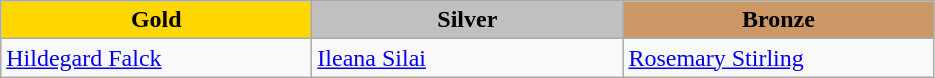<table class="wikitable" style="text-align:left">
<tr align="center">
<td width=200 bgcolor=gold><strong>Gold</strong></td>
<td width=200 bgcolor=silver><strong>Silver</strong></td>
<td width=200 bgcolor=CC9966><strong>Bronze</strong></td>
</tr>
<tr>
<td><a href='#'>Hildegard Falck</a><br><em></em></td>
<td><a href='#'>Ileana Silai</a><br><em></em></td>
<td><a href='#'>Rosemary Stirling</a><br><em></em></td>
</tr>
</table>
